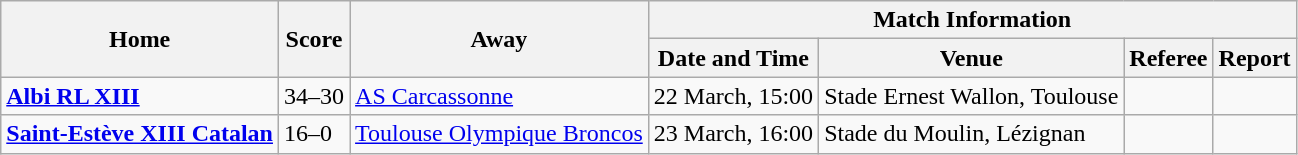<table class="wikitable defaultcenter col1left col3left">
<tr>
<th scope="col" rowspan=2>Home</th>
<th scope="col" rowspan=2>Score</th>
<th scope="col" rowspan=2>Away</th>
<th scope="col" colspan=4>Match Information</th>
</tr>
<tr>
<th scope="col">Date and Time</th>
<th scope="col">Venue</th>
<th scope="col">Referee</th>
<th scope="col">Report</th>
</tr>
<tr>
<td> <strong><a href='#'>Albi RL XIII</a></strong></td>
<td>34–30</td>
<td> <a href='#'>AS Carcassonne</a></td>
<td>22 March, 15:00</td>
<td>Stade Ernest Wallon, Toulouse</td>
<td></td>
<td></td>
</tr>
<tr>
<td> <strong><a href='#'>Saint-Estève XIII Catalan</a></strong></td>
<td>16–0</td>
<td> <a href='#'>Toulouse Olympique Broncos</a></td>
<td>23 March, 16:00</td>
<td>Stade du Moulin, Lézignan</td>
<td></td>
<td></td>
</tr>
</table>
